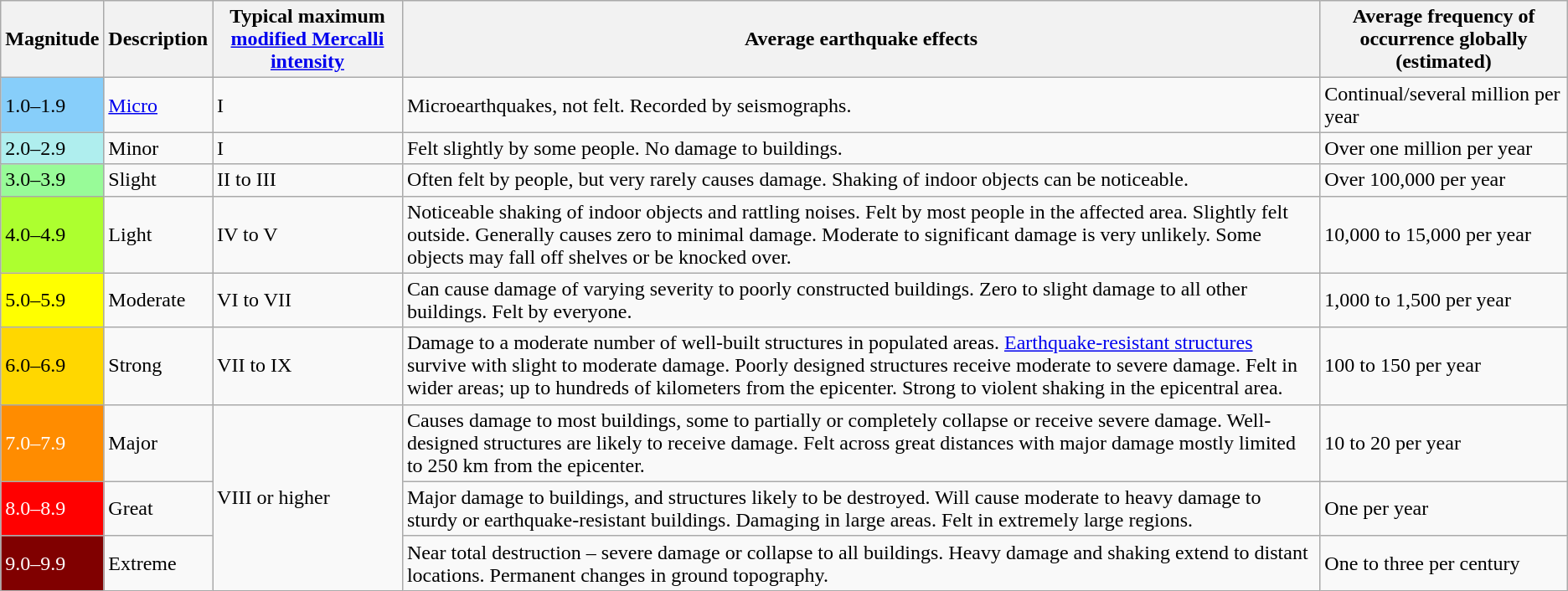<table class="wikitable">
<tr>
<th>Magnitude</th>
<th>Description</th>
<th>Typical maximum <a href='#'>modified Mercalli intensity</a></th>
<th>Average earthquake effects</th>
<th>Average frequency of occurrence globally (estimated)</th>
</tr>
<tr>
<td style="background:lightskyblue;">1.0–1.9</td>
<td><a href='#'>Micro</a></td>
<td>I</td>
<td>Microearthquakes, not felt. Recorded by seismographs.</td>
<td>Continual/several million per year</td>
</tr>
<tr>
<td style="background:paleturquoise;">2.0–2.9</td>
<td rowspan="1">Minor</td>
<td>I</td>
<td>Felt slightly by some people. No damage to buildings.</td>
<td>Over one million per year</td>
</tr>
<tr>
<td style="background:palegreen;">3.0–3.9</td>
<td rowspawn "1">Slight</td>
<td>II to III</td>
<td>Often felt by people, but very rarely causes damage. Shaking of indoor objects can be noticeable.</td>
<td>Over 100,000 per year</td>
</tr>
<tr>
<td style="background:greenyellow;">4.0–4.9</td>
<td>Light</td>
<td>IV to V</td>
<td>Noticeable shaking of indoor objects and rattling noises. Felt by most people in the affected area. Slightly felt outside. Generally causes zero to minimal damage. Moderate to significant damage is very unlikely. Some objects may fall off shelves or be knocked over.</td>
<td>10,000 to 15,000 per year</td>
</tr>
<tr>
<td style="background:yellow;">5.0–5.9</td>
<td>Moderate</td>
<td>VI to VII</td>
<td>Can cause damage of varying severity to poorly constructed buildings. Zero to slight damage to all other buildings. Felt by everyone.</td>
<td>1,000 to 1,500 per year</td>
</tr>
<tr>
<td style="background:gold;">6.0–6.9</td>
<td>Strong</td>
<td>VII to IX</td>
<td>Damage to a moderate number of well-built structures in populated areas. <a href='#'>Earthquake-resistant structures</a> survive with slight to moderate damage. Poorly designed structures receive moderate to severe damage. Felt in wider areas; up to hundreds of kilometers from the epicenter. Strong to violent shaking in the epicentral area.</td>
<td>100 to 150 per year</td>
</tr>
<tr>
<td style="color:white; background:darkorange;">7.0–7.9</td>
<td>Major</td>
<td rowspan="3">VIII or higher</td>
<td>Causes damage to most buildings, some to partially or completely collapse or receive severe damage. Well-designed structures are likely to receive damage. Felt across great distances with major damage mostly limited to 250 km from the epicenter.</td>
<td>10 to 20 per year</td>
</tr>
<tr>
<td style="color:white; background:red;">8.0–8.9</td>
<td rowspan="1">Great</td>
<td>Major damage to buildings, and structures likely to be destroyed. Will cause moderate to heavy damage to sturdy or earthquake-resistant buildings. Damaging in large areas. Felt in extremely large regions.</td>
<td>One per year</td>
</tr>
<tr>
<td style="color:white; background:maroon;">9.0–9.9</td>
<td rowspawn"1">Extreme</td>
<td>Near total destruction – severe damage or collapse to all buildings. Heavy damage and shaking extend to distant locations. Permanent changes in ground topography.</td>
<td>One to three per century</td>
</tr>
</table>
